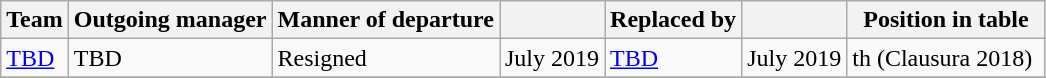<table class="wikitable">
<tr>
<th>Team</th>
<th>Outgoing manager</th>
<th>Manner of departure</th>
<th></th>
<th>Replaced by</th>
<th></th>
<th width=125px>Position in table</th>
</tr>
<tr>
<td><a href='#'>TBD</a></td>
<td> TBD</td>
<td>Resigned</td>
<td>July 2019</td>
<td> <a href='#'>TBD</a></td>
<td>July 2019</td>
<td>th (Clausura 2018)</td>
</tr>
<tr>
</tr>
</table>
